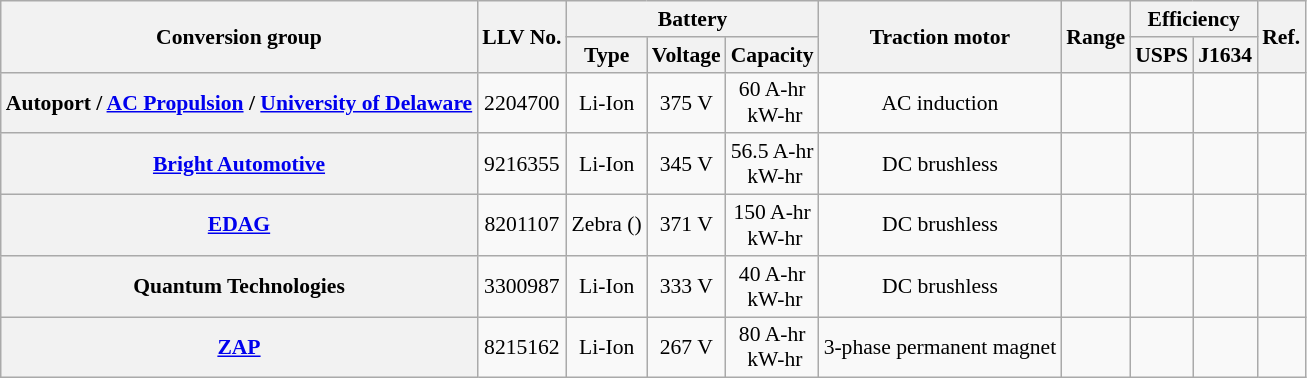<table class="wikitable sortable" style="font-size:90%;text-align:center;">
<tr>
<th rowspan=2>Conversion group</th>
<th rowspan=2>LLV No.</th>
<th colspan=3>Battery</th>
<th rowspan=2>Traction motor</th>
<th rowspan=2>Range</th>
<th colspan=2>Efficiency</th>
<th rowspan=2 class="unsortable">Ref.</th>
</tr>
<tr>
<th>Type</th>
<th>Voltage</th>
<th>Capacity</th>
<th>USPS</th>
<th>J1634</th>
</tr>
<tr>
<th>Autoport / <a href='#'>AC Propulsion</a> / <a href='#'>University of Delaware</a></th>
<td>2204700</td>
<td>Li-Ion</td>
<td>375 V</td>
<td>60 A-hr<br> kW-hr</td>
<td>AC induction</td>
<td></td>
<td></td>
<td></td>
<td></td>
</tr>
<tr>
<th><a href='#'>Bright Automotive</a></th>
<td>9216355</td>
<td>Li-Ion</td>
<td>345 V</td>
<td>56.5 A-hr<br> kW-hr</td>
<td>DC brushless</td>
<td></td>
<td></td>
<td></td>
<td></td>
</tr>
<tr>
<th><a href='#'>EDAG</a></th>
<td>8201107</td>
<td>Zebra ()</td>
<td>371 V</td>
<td>150 A-hr<br> kW-hr</td>
<td>DC brushless</td>
<td></td>
<td></td>
<td></td>
<td></td>
</tr>
<tr>
<th>Quantum Technologies</th>
<td>3300987</td>
<td>Li-Ion</td>
<td>333 V</td>
<td>40 A-hr<br> kW-hr</td>
<td>DC brushless</td>
<td></td>
<td></td>
<td></td>
<td></td>
</tr>
<tr>
<th><a href='#'>ZAP</a></th>
<td>8215162</td>
<td>Li-Ion</td>
<td>267 V</td>
<td>80 A-hr<br> kW-hr</td>
<td>3-phase permanent magnet</td>
<td></td>
<td></td>
<td></td>
<td></td>
</tr>
</table>
